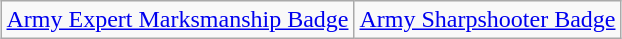<table class="wikitable" style="margin:1em auto; text-align:center;">
<tr>
<td><a href='#'>Army Expert Marksmanship Badge</a></td>
<td><a href='#'>Army Sharpshooter Badge</a></td>
</tr>
</table>
